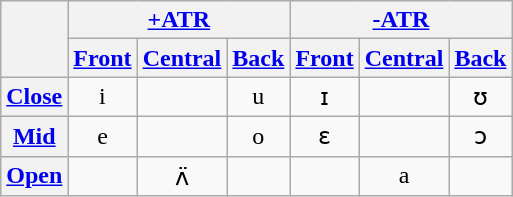<table class="wikitable" style="text-align:center">
<tr>
<th rowspan="2"></th>
<th colspan="3"><a href='#'>+ATR</a></th>
<th colspan="3"><a href='#'>-ATR</a></th>
</tr>
<tr>
<th><a href='#'>Front</a></th>
<th><a href='#'>Central</a></th>
<th><a href='#'>Back</a></th>
<th><a href='#'>Front</a></th>
<th><a href='#'>Central</a></th>
<th><a href='#'>Back</a></th>
</tr>
<tr align="center">
<th><a href='#'>Close</a></th>
<td>i</td>
<td></td>
<td>u</td>
<td>ɪ</td>
<td></td>
<td>ʊ</td>
</tr>
<tr>
<th><a href='#'>Mid</a></th>
<td>e</td>
<td></td>
<td>o</td>
<td>ɛ</td>
<td></td>
<td>ɔ</td>
</tr>
<tr align="center">
<th><a href='#'>Open</a></th>
<td></td>
<td>ʌ̈</td>
<td></td>
<td></td>
<td>a</td>
<td></td>
</tr>
</table>
